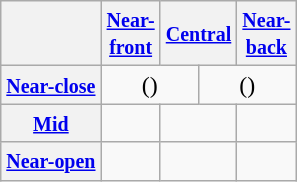<table class="wikitable floatright" style="text-align:center">
<tr class="small">
<th></th>
<th><small><a href='#'>Near-<br>front</a></small></th>
<th colspan=2><small><a href='#'>Central</a></small></th>
<th><small><a href='#'>Near-<br>back</a></small></th>
</tr>
<tr>
<th><small><a href='#'>Near-close</a></small></th>
<td colspan=2> ()</td>
<td colspan=2> ()</td>
</tr>
<tr>
<th><small><a href='#'>Mid</a></small></th>
<td></td>
<td colspan=2></td>
<td></td>
</tr>
<tr>
<th><small><a href='#'>Near-open</a></small></th>
<td></td>
<td colspan=2></td>
<td></td>
</tr>
</table>
